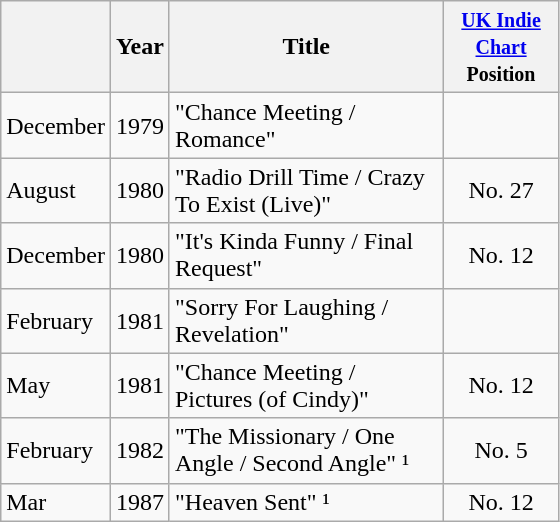<table class="wikitable">
<tr>
<th width="30"></th>
<th width="30"><strong>Year</strong></th>
<th style="width:175px;"><strong>Title</strong></th>
<th width="70"><strong><small><a href='#'>UK Indie Chart</a> Position</small></strong></th>
</tr>
<tr>
<td>December</td>
<td>1979</td>
<td>"Chance Meeting / Romance"</td>
<td style="text-align:center;"></td>
</tr>
<tr>
<td>August</td>
<td>1980</td>
<td>"Radio Drill Time / Crazy To Exist (Live)"</td>
<td style="text-align:center;">No. 27</td>
</tr>
<tr>
<td>December</td>
<td>1980</td>
<td>"It's Kinda Funny / Final Request"</td>
<td style="text-align:center;">No. 12</td>
</tr>
<tr>
<td>February</td>
<td>1981</td>
<td>"Sorry For Laughing / Revelation"</td>
<td style="text-align:center;"></td>
</tr>
<tr>
<td>May</td>
<td>1981</td>
<td>"Chance Meeting / Pictures (of Cindy)"</td>
<td style="text-align:center;">No. 12</td>
</tr>
<tr>
<td>February</td>
<td>1982</td>
<td>"The Missionary / One Angle / Second Angle" ¹</td>
<td style="text-align:center;">No. 5</td>
</tr>
<tr>
<td>Mar</td>
<td>1987</td>
<td>"Heaven Sent"  ¹</td>
<td style="text-align:center;">No. 12</td>
</tr>
</table>
